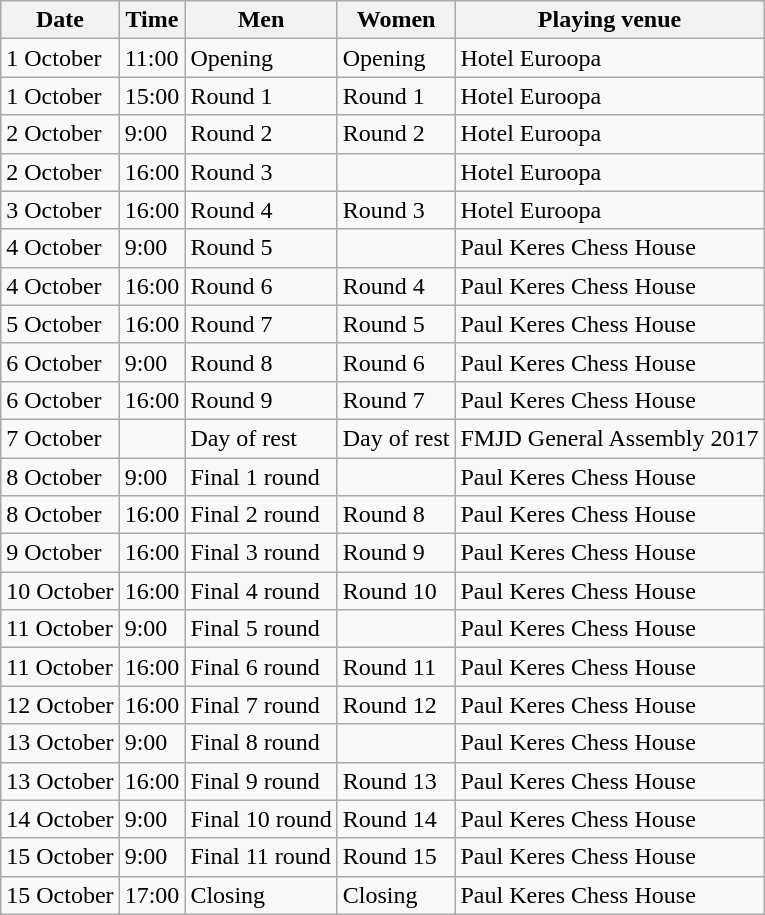<table class="wikitable">
<tr>
<th>Date</th>
<th>Time</th>
<th>Men</th>
<th>Women</th>
<th>Playing venue</th>
</tr>
<tr>
<td>1 October</td>
<td>11:00</td>
<td>Opening</td>
<td>Opening</td>
<td>Hotel Euroopa</td>
</tr>
<tr>
<td>1 October</td>
<td>15:00</td>
<td>Round 1</td>
<td>Round 1</td>
<td>Hotel Euroopa</td>
</tr>
<tr>
<td>2 October</td>
<td>9:00</td>
<td>Round 2</td>
<td>Round 2</td>
<td>Hotel Euroopa</td>
</tr>
<tr>
<td>2 October</td>
<td>16:00</td>
<td>Round 3</td>
<td></td>
<td>Hotel Euroopa</td>
</tr>
<tr>
<td>3 October</td>
<td>16:00</td>
<td>Round 4</td>
<td>Round 3</td>
<td>Hotel Euroopa</td>
</tr>
<tr>
<td>4 October</td>
<td>9:00</td>
<td>Round 5</td>
<td></td>
<td>Paul Keres Chess House</td>
</tr>
<tr>
<td>4 October</td>
<td>16:00</td>
<td>Round 6</td>
<td>Round 4</td>
<td>Paul Keres Chess House</td>
</tr>
<tr>
<td>5 October</td>
<td>16:00</td>
<td>Round 7</td>
<td>Round 5</td>
<td>Paul Keres Chess House</td>
</tr>
<tr>
<td>6 October</td>
<td>9:00</td>
<td>Round 8</td>
<td>Round 6</td>
<td>Paul Keres Chess House</td>
</tr>
<tr>
<td>6 October</td>
<td>16:00</td>
<td>Round 9</td>
<td>Round 7</td>
<td>Paul Keres Chess House</td>
</tr>
<tr>
<td>7 October</td>
<td></td>
<td>Day of rest</td>
<td>Day of rest</td>
<td>FMJD General Assembly 2017</td>
</tr>
<tr>
<td>8 October</td>
<td>9:00</td>
<td>Final 1 round</td>
<td></td>
<td>Paul Keres Chess House</td>
</tr>
<tr>
<td>8 October</td>
<td>16:00</td>
<td>Final 2 round</td>
<td>Round 8</td>
<td>Paul Keres Chess House</td>
</tr>
<tr>
<td>9 October</td>
<td>16:00</td>
<td>Final 3 round</td>
<td>Round 9</td>
<td>Paul Keres Chess House</td>
</tr>
<tr>
<td>10 October</td>
<td>16:00</td>
<td>Final 4 round</td>
<td>Round 10</td>
<td>Paul Keres Chess House</td>
</tr>
<tr>
<td>11 October</td>
<td>9:00</td>
<td>Final 5 round</td>
<td></td>
<td>Paul Keres Chess House</td>
</tr>
<tr>
<td>11 October</td>
<td>16:00</td>
<td>Final 6 round</td>
<td>Round 11</td>
<td>Paul Keres Chess House</td>
</tr>
<tr>
<td>12 October</td>
<td>16:00</td>
<td>Final 7 round</td>
<td>Round 12</td>
<td>Paul Keres Chess House</td>
</tr>
<tr>
<td>13 October</td>
<td>9:00</td>
<td>Final 8 round</td>
<td></td>
<td>Paul Keres Chess House</td>
</tr>
<tr>
<td>13 October</td>
<td>16:00</td>
<td>Final 9 round</td>
<td>Round 13</td>
<td>Paul Keres Chess House</td>
</tr>
<tr>
<td>14 October</td>
<td>9:00</td>
<td>Final 10 round</td>
<td>Round 14</td>
<td>Paul Keres Chess House</td>
</tr>
<tr>
<td>15 October</td>
<td>9:00</td>
<td>Final 11 round</td>
<td>Round 15</td>
<td>Paul Keres Chess House</td>
</tr>
<tr>
<td>15 October</td>
<td>17:00</td>
<td>Closing</td>
<td>Closing</td>
<td>Paul Keres Chess House</td>
</tr>
</table>
